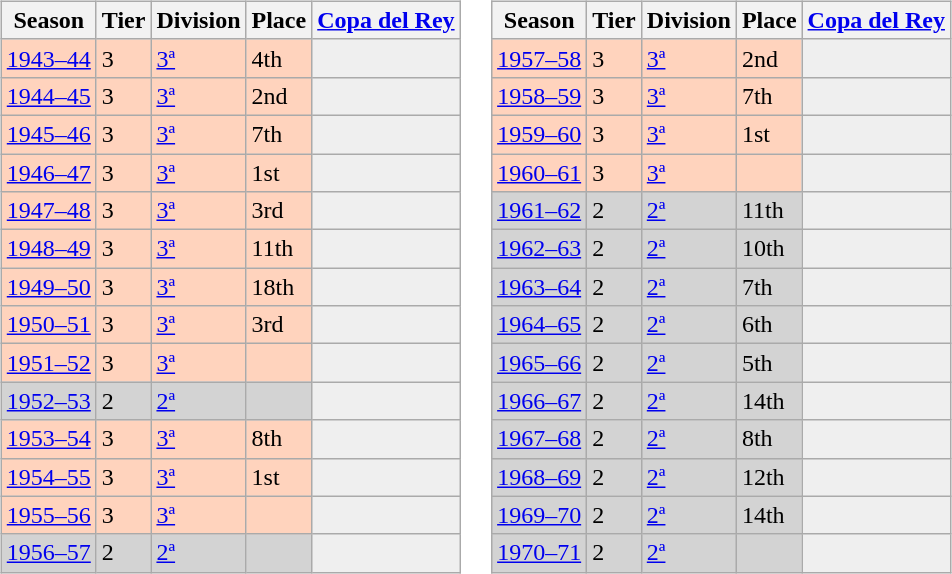<table>
<tr>
<td valign="top" width=0%><br><table class="wikitable">
<tr style="background:#f0f6fa;">
<th>Season</th>
<th>Tier</th>
<th>Division</th>
<th>Place</th>
<th><a href='#'>Copa del Rey</a></th>
</tr>
<tr>
<td style="background:#FFD3BD;"><a href='#'>1943–44</a></td>
<td style="background:#FFD3BD;">3</td>
<td style="background:#FFD3BD;"><a href='#'>3ª</a></td>
<td style="background:#FFD3BD;">4th</td>
<th style="background:#efefef;"></th>
</tr>
<tr>
<td style="background:#FFD3BD;"><a href='#'>1944–45</a></td>
<td style="background:#FFD3BD;">3</td>
<td style="background:#FFD3BD;"><a href='#'>3ª</a></td>
<td style="background:#FFD3BD;">2nd</td>
<th style="background:#efefef;"></th>
</tr>
<tr>
<td style="background:#FFD3BD;"><a href='#'>1945–46</a></td>
<td style="background:#FFD3BD;">3</td>
<td style="background:#FFD3BD;"><a href='#'>3ª</a></td>
<td style="background:#FFD3BD;">7th</td>
<th style="background:#efefef;"></th>
</tr>
<tr>
<td style="background:#FFD3BD;"><a href='#'>1946–47</a></td>
<td style="background:#FFD3BD;">3</td>
<td style="background:#FFD3BD;"><a href='#'>3ª</a></td>
<td style="background:#FFD3BD;">1st</td>
<th style="background:#efefef;"></th>
</tr>
<tr>
<td style="background:#FFD3BD;"><a href='#'>1947–48</a></td>
<td style="background:#FFD3BD;">3</td>
<td style="background:#FFD3BD;"><a href='#'>3ª</a></td>
<td style="background:#FFD3BD;">3rd</td>
<th style="background:#efefef;"></th>
</tr>
<tr>
<td style="background:#FFD3BD;"><a href='#'>1948–49</a></td>
<td style="background:#FFD3BD;">3</td>
<td style="background:#FFD3BD;"><a href='#'>3ª</a></td>
<td style="background:#FFD3BD;">11th</td>
<th style="background:#efefef;"></th>
</tr>
<tr>
<td style="background:#FFD3BD;"><a href='#'>1949–50</a></td>
<td style="background:#FFD3BD;">3</td>
<td style="background:#FFD3BD;"><a href='#'>3ª</a></td>
<td style="background:#FFD3BD;">18th</td>
<th style="background:#efefef;"></th>
</tr>
<tr>
<td style="background:#FFD3BD;"><a href='#'>1950–51</a></td>
<td style="background:#FFD3BD;">3</td>
<td style="background:#FFD3BD;"><a href='#'>3ª</a></td>
<td style="background:#FFD3BD;">3rd</td>
<th style="background:#efefef;"></th>
</tr>
<tr>
<td style="background:#FFD3BD;"><a href='#'>1951–52</a></td>
<td style="background:#FFD3BD;">3</td>
<td style="background:#FFD3BD;"><a href='#'>3ª</a></td>
<td style="background:#FFD3BD;"></td>
<th style="background:#efefef;"></th>
</tr>
<tr>
<td style="background:#D3D3D3;"><a href='#'>1952–53</a></td>
<td style="background:#D3D3D3;">2</td>
<td style="background:#D3D3D3;"><a href='#'>2ª</a></td>
<td style="background:#D3D3D3;"></td>
<th style="background:#efefef;"></th>
</tr>
<tr>
<td style="background:#FFD3BD;"><a href='#'>1953–54</a></td>
<td style="background:#FFD3BD;">3</td>
<td style="background:#FFD3BD;"><a href='#'>3ª</a></td>
<td style="background:#FFD3BD;">8th</td>
<th style="background:#efefef;"></th>
</tr>
<tr>
<td style="background:#FFD3BD;"><a href='#'>1954–55</a></td>
<td style="background:#FFD3BD;">3</td>
<td style="background:#FFD3BD;"><a href='#'>3ª</a></td>
<td style="background:#FFD3BD;">1st</td>
<th style="background:#efefef;"></th>
</tr>
<tr>
<td style="background:#FFD3BD;"><a href='#'>1955–56</a></td>
<td style="background:#FFD3BD;">3</td>
<td style="background:#FFD3BD;"><a href='#'>3ª</a></td>
<td style="background:#FFD3BD;"></td>
<th style="background:#efefef;"></th>
</tr>
<tr>
<td style="background:#D3D3D3;"><a href='#'>1956–57</a></td>
<td style="background:#D3D3D3;">2</td>
<td style="background:#D3D3D3;"><a href='#'>2ª</a></td>
<td style="background:#D3D3D3;"></td>
<th style="background:#efefef;"></th>
</tr>
</table>
</td>
<td valign="top" width=0%><br><table class="wikitable">
<tr style="background:#f0f6fa;">
<th>Season</th>
<th>Tier</th>
<th>Division</th>
<th>Place</th>
<th><a href='#'>Copa del Rey</a></th>
</tr>
<tr>
<td style="background:#FFD3BD;"><a href='#'>1957–58</a></td>
<td style="background:#FFD3BD;">3</td>
<td style="background:#FFD3BD;"><a href='#'>3ª</a></td>
<td style="background:#FFD3BD;">2nd</td>
<th style="background:#efefef;"></th>
</tr>
<tr>
<td style="background:#FFD3BD;"><a href='#'>1958–59</a></td>
<td style="background:#FFD3BD;">3</td>
<td style="background:#FFD3BD;"><a href='#'>3ª</a></td>
<td style="background:#FFD3BD;">7th</td>
<th style="background:#efefef;"></th>
</tr>
<tr>
<td style="background:#FFD3BD;"><a href='#'>1959–60</a></td>
<td style="background:#FFD3BD;">3</td>
<td style="background:#FFD3BD;"><a href='#'>3ª</a></td>
<td style="background:#FFD3BD;">1st</td>
<th style="background:#efefef;"></th>
</tr>
<tr>
<td style="background:#FFD3BD;"><a href='#'>1960–61</a></td>
<td style="background:#FFD3BD;">3</td>
<td style="background:#FFD3BD;"><a href='#'>3ª</a></td>
<td style="background:#FFD3BD;"></td>
<th style="background:#efefef;"></th>
</tr>
<tr>
<td style="background:#D3D3D3;"><a href='#'>1961–62</a></td>
<td style="background:#D3D3D3;">2</td>
<td style="background:#D3D3D3;"><a href='#'>2ª</a></td>
<td style="background:#D3D3D3;">11th</td>
<th style="background:#efefef;"></th>
</tr>
<tr>
<td style="background:#D3D3D3;"><a href='#'>1962–63</a></td>
<td style="background:#D3D3D3;">2</td>
<td style="background:#D3D3D3;"><a href='#'>2ª</a></td>
<td style="background:#D3D3D3;">10th</td>
<th style="background:#efefef;"></th>
</tr>
<tr>
<td style="background:#D3D3D3;"><a href='#'>1963–64</a></td>
<td style="background:#D3D3D3;">2</td>
<td style="background:#D3D3D3;"><a href='#'>2ª</a></td>
<td style="background:#D3D3D3;">7th</td>
<th style="background:#efefef;"></th>
</tr>
<tr>
<td style="background:#D3D3D3;"><a href='#'>1964–65</a></td>
<td style="background:#D3D3D3;">2</td>
<td style="background:#D3D3D3;"><a href='#'>2ª</a></td>
<td style="background:#D3D3D3;">6th</td>
<th style="background:#efefef;"></th>
</tr>
<tr>
<td style="background:#D3D3D3;"><a href='#'>1965–66</a></td>
<td style="background:#D3D3D3;">2</td>
<td style="background:#D3D3D3;"><a href='#'>2ª</a></td>
<td style="background:#D3D3D3;">5th</td>
<th style="background:#efefef;"></th>
</tr>
<tr>
<td style="background:#D3D3D3;"><a href='#'>1966–67</a></td>
<td style="background:#D3D3D3;">2</td>
<td style="background:#D3D3D3;"><a href='#'>2ª</a></td>
<td style="background:#D3D3D3;">14th</td>
<th style="background:#efefef;"></th>
</tr>
<tr>
<td style="background:#D3D3D3;"><a href='#'>1967–68</a></td>
<td style="background:#D3D3D3;">2</td>
<td style="background:#D3D3D3;"><a href='#'>2ª</a></td>
<td style="background:#D3D3D3;">8th</td>
<th style="background:#efefef;"></th>
</tr>
<tr>
<td style="background:#D3D3D3;"><a href='#'>1968–69</a></td>
<td style="background:#D3D3D3;">2</td>
<td style="background:#D3D3D3;"><a href='#'>2ª</a></td>
<td style="background:#D3D3D3;">12th</td>
<th style="background:#efefef;"></th>
</tr>
<tr>
<td style="background:#D3D3D3;"><a href='#'>1969–70</a></td>
<td style="background:#D3D3D3;">2</td>
<td style="background:#D3D3D3;"><a href='#'>2ª</a></td>
<td style="background:#D3D3D3;">14th</td>
<th style="background:#efefef;"></th>
</tr>
<tr>
<td style="background:#D3D3D3;"><a href='#'>1970–71</a></td>
<td style="background:#D3D3D3;">2</td>
<td style="background:#D3D3D3;"><a href='#'>2ª</a></td>
<td style="background:#D3D3D3;"></td>
<th style="background:#efefef;"></th>
</tr>
</table>
</td>
</tr>
</table>
